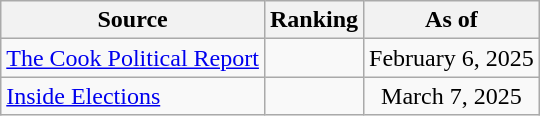<table class="wikitable" style="text-align:center">
<tr>
<th>Source</th>
<th>Ranking</th>
<th>As of</th>
</tr>
<tr>
<td align=left><a href='#'>The Cook Political Report</a></td>
<td></td>
<td>February 6, 2025</td>
</tr>
<tr>
<td align=left><a href='#'>Inside Elections</a></td>
<td></td>
<td>March 7, 2025</td>
</tr>
</table>
